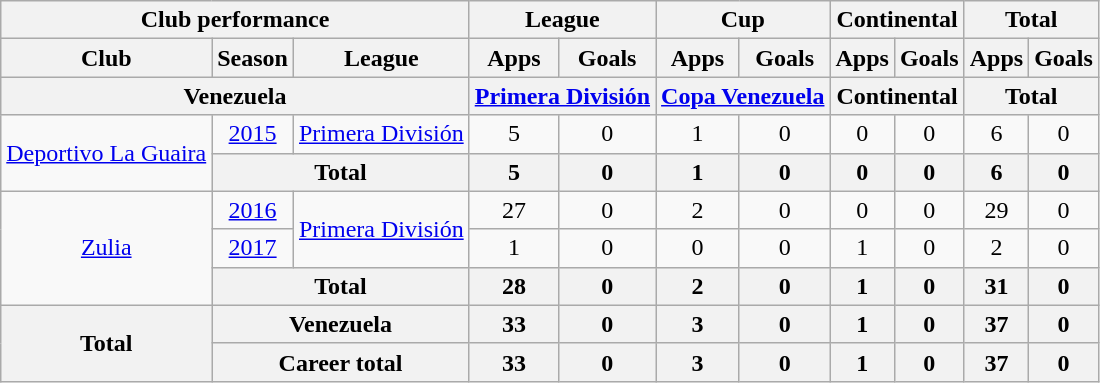<table class="wikitable" style="text-align:center">
<tr>
<th colspan=3>Club performance</th>
<th colspan=2>League</th>
<th colspan=2>Cup</th>
<th colspan=2>Continental</th>
<th colspan=2>Total</th>
</tr>
<tr>
<th>Club</th>
<th>Season</th>
<th>League</th>
<th>Apps</th>
<th>Goals</th>
<th>Apps</th>
<th>Goals</th>
<th>Apps</th>
<th>Goals</th>
<th>Apps</th>
<th>Goals</th>
</tr>
<tr>
<th colspan=3>Venezuela</th>
<th colspan=2><a href='#'>Primera División</a></th>
<th colspan=2><a href='#'>Copa Venezuela</a></th>
<th colspan=2>Continental</th>
<th colspan=2>Total</th>
</tr>
<tr>
<td rowspan="2"><a href='#'>Deportivo La Guaira</a></td>
<td><a href='#'>2015</a></td>
<td><a href='#'>Primera División</a></td>
<td>5</td>
<td>0</td>
<td>1</td>
<td>0</td>
<td>0</td>
<td>0</td>
<td>6</td>
<td>0</td>
</tr>
<tr>
<th colspan="2">Total</th>
<th>5</th>
<th>0</th>
<th>1</th>
<th>0</th>
<th>0</th>
<th>0</th>
<th>6</th>
<th>0</th>
</tr>
<tr>
<td rowspan="3"><a href='#'>Zulia</a></td>
<td><a href='#'>2016</a></td>
<td rowspan="2"><a href='#'>Primera División</a></td>
<td>27</td>
<td>0</td>
<td>2</td>
<td>0</td>
<td>0</td>
<td>0</td>
<td>29</td>
<td>0</td>
</tr>
<tr>
<td><a href='#'>2017</a></td>
<td>1</td>
<td>0</td>
<td>0</td>
<td>0</td>
<td>1</td>
<td>0</td>
<td>2</td>
<td>0</td>
</tr>
<tr>
<th colspan="2">Total</th>
<th>28</th>
<th>0</th>
<th>2</th>
<th>0</th>
<th>1</th>
<th>0</th>
<th>31</th>
<th>0</th>
</tr>
<tr>
<th rowspan=2>Total</th>
<th colspan=2>Venezuela</th>
<th>33</th>
<th>0</th>
<th>3</th>
<th>0</th>
<th>1</th>
<th>0</th>
<th>37</th>
<th>0</th>
</tr>
<tr>
<th colspan=2>Career total</th>
<th>33</th>
<th>0</th>
<th>3</th>
<th>0</th>
<th>1</th>
<th>0</th>
<th>37</th>
<th>0</th>
</tr>
</table>
